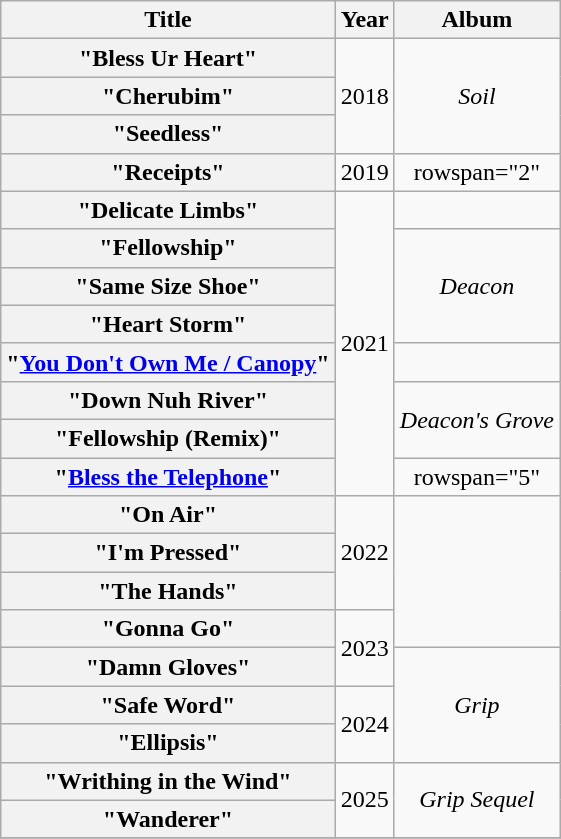<table class="wikitable plainrowheaders" style="text-align:center">
<tr>
<th scope="col">Title</th>
<th scope="col">Year</th>
<th scope="col">Album</th>
</tr>
<tr>
<th scope="row">"Bless Ur Heart"</th>
<td rowspan="3">2018</td>
<td rowspan="3"><em>Soil</em></td>
</tr>
<tr>
<th scope="row">"Cherubim"</th>
</tr>
<tr>
<th scope="row">"Seedless"</th>
</tr>
<tr>
<th scope="row">"Receipts"<br></th>
<td>2019</td>
<td>rowspan="2" </td>
</tr>
<tr>
<th scope="row">"Delicate Limbs"<br></th>
<td rowspan="8">2021</td>
</tr>
<tr>
<th scope="row">"Fellowship"</th>
<td rowspan="3"><em>Deacon</em></td>
</tr>
<tr>
<th scope="row">"Same Size Shoe"</th>
</tr>
<tr>
<th scope="row">"Heart Storm"<br></th>
</tr>
<tr>
<th scope="row">"<a href='#'>You Don't Own Me / Canopy</a>"</th>
<td></td>
</tr>
<tr>
<th scope="row">"Down Nuh River"</th>
<td rowspan="2"><em>Deacon's Grove</em></td>
</tr>
<tr>
<th scope="row">"Fellowship (Remix)"<br></th>
</tr>
<tr>
<th scope="row">"<a href='#'>Bless the Telephone</a>"</th>
<td>rowspan="5" </td>
</tr>
<tr>
<th scope="row">"On Air"<br></th>
<td rowspan="3">2022</td>
</tr>
<tr>
<th scope="row">"I'm Pressed"</th>
</tr>
<tr>
<th scope="row">"The Hands"<br></th>
</tr>
<tr>
<th scope="row">"Gonna Go"</th>
<td rowspan="2">2023</td>
</tr>
<tr>
<th scope="row">"Damn Gloves"<br></th>
<td rowspan="3"><em>Grip</em></td>
</tr>
<tr>
<th scope="row">"Safe Word"</th>
<td rowspan="2">2024</td>
</tr>
<tr>
<th scope="row">"Ellipsis"<br></th>
</tr>
<tr>
<th scope="row">"Writhing in the Wind"</th>
<td rowspan="2">2025</td>
<td rowspan="2"><em>Grip Sequel</em></td>
</tr>
<tr>
<th scope="row">"Wanderer"</th>
</tr>
<tr>
</tr>
</table>
